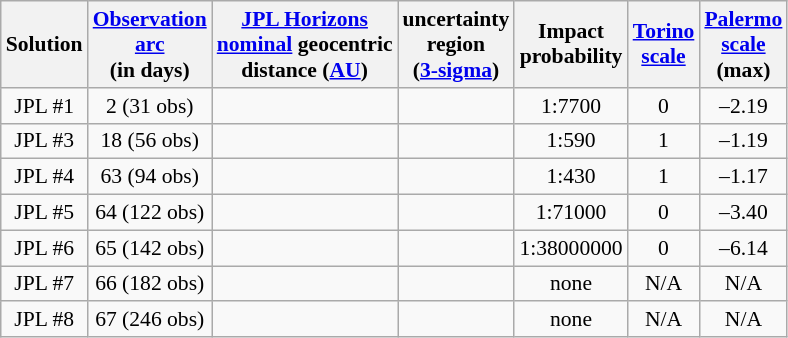<table class="wikitable sortable" style="text-align:center; font-size: 0.9em;">
<tr>
<th>Solution</th>
<th><a href='#'>Observation<br>arc</a><br>(in days)</th>
<th><a href='#'>JPL Horizons</a><br><a href='#'>nominal</a> geocentric<br>distance (<a href='#'>AU</a>)</th>
<th>uncertainty<br>region<br>(<a href='#'>3-sigma</a>)</th>
<th>Impact<br>probability</th>
<th><a href='#'>Torino<br>scale</a></th>
<th><a href='#'>Palermo<br>scale</a><br>(max)</th>
</tr>
<tr>
<td>JPL #1 </td>
<td>2 (31 obs)</td>
<td></td>
<td></td>
<td>1:7700</td>
<td>0</td>
<td>–2.19</td>
</tr>
<tr>
<td>JPL #3 </td>
<td>18 (56 obs)</td>
<td></td>
<td></td>
<td>1:590</td>
<td>1</td>
<td>–1.19</td>
</tr>
<tr>
<td>JPL #4 </td>
<td>63 (94 obs)</td>
<td></td>
<td></td>
<td>1:430</td>
<td>1</td>
<td>–1.17</td>
</tr>
<tr>
<td>JPL #5 </td>
<td>64 (122 obs)</td>
<td></td>
<td></td>
<td>1:71000</td>
<td>0</td>
<td>–3.40</td>
</tr>
<tr>
<td>JPL #6 </td>
<td>65 (142 obs)</td>
<td></td>
<td></td>
<td>1:38000000</td>
<td>0</td>
<td>–6.14</td>
</tr>
<tr>
<td>JPL #7 </td>
<td>66 (182 obs)</td>
<td></td>
<td></td>
<td>none</td>
<td>N/A</td>
<td>N/A</td>
</tr>
<tr>
<td>JPL #8 </td>
<td>67 (246 obs)</td>
<td></td>
<td></td>
<td>none</td>
<td>N/A</td>
<td>N/A</td>
</tr>
</table>
